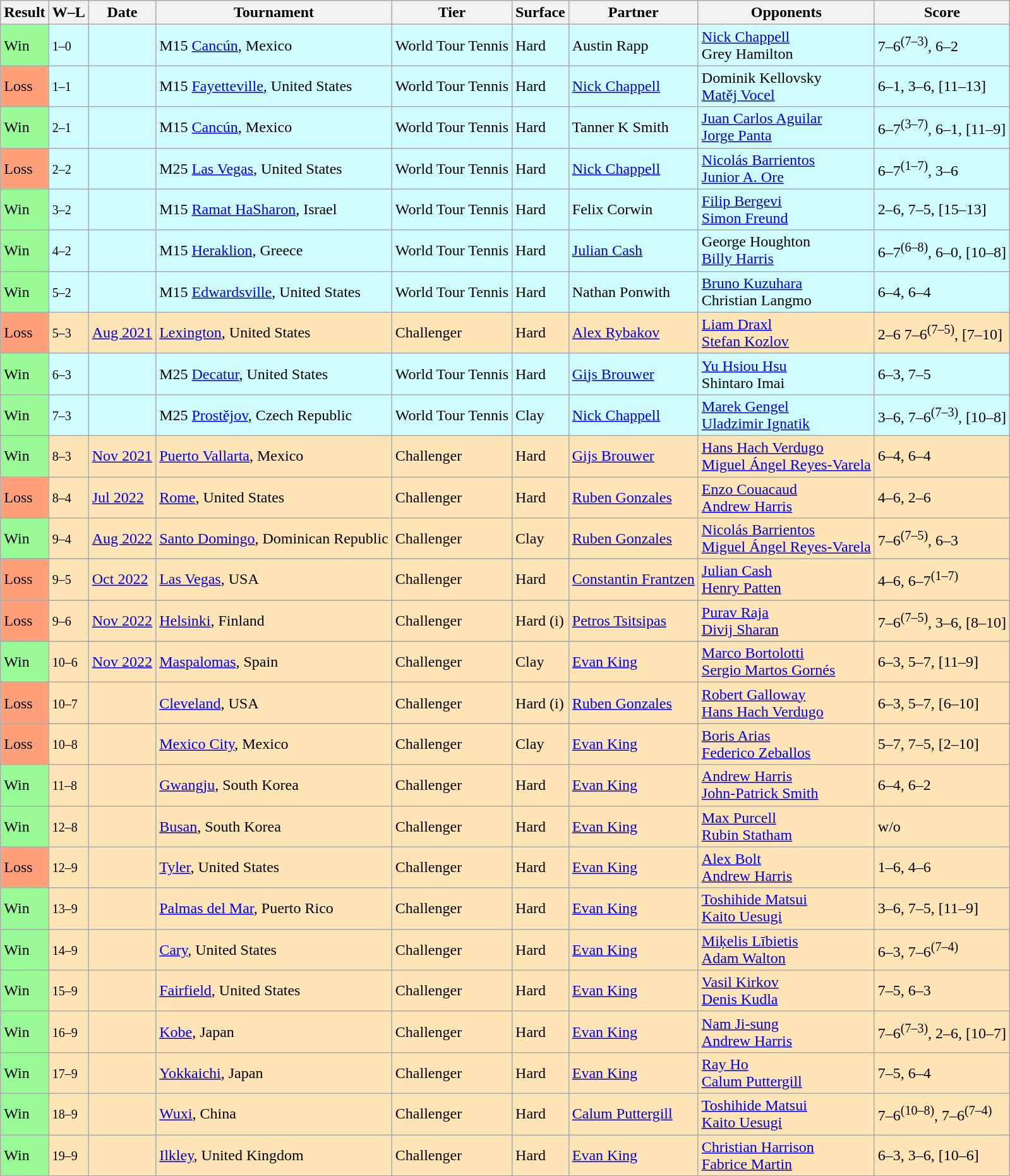<table class=wikitable>
<tr>
<th>Result</th>
<th class="unsortable">W–L</th>
<th>Date</th>
<th>Tournament</th>
<th>Tier</th>
<th>Surface</th>
<th>Partner</th>
<th>Opponents</th>
<th>Score</th>
</tr>
<tr style="background:#cffcff;">
<td bgcolor=98FB98>Win</td>
<td><small>1–0</small></td>
<td></td>
<td> M15 <a href='#'>Cancún</a>, Mexico</td>
<td>World Tour Tennis</td>
<td>Hard</td>
<td> Austin Rapp</td>
<td> <a href='#'>Nick Chappell</a><br> Grey Hamilton</td>
<td>7–6<sup>(7–3)</sup>, 6–2</td>
</tr>
<tr style="background:#cffcff;">
<td bgcolor=FFA07A>Loss</td>
<td><small>1–1</small></td>
<td></td>
<td> M15 <a href='#'>Fayetteville</a>, United States</td>
<td>World Tour Tennis</td>
<td>Hard</td>
<td> <a href='#'>Nick Chappell</a></td>
<td> Dominik Kellovsky<br> <a href='#'>Matěj Vocel</a></td>
<td>6–1, 3–6, [11–13]</td>
</tr>
<tr style="background:#cffcff;">
<td bgcolor=98FB98>Win</td>
<td><small>2–1</small></td>
<td></td>
<td> M15 <a href='#'>Cancún</a>, Mexico</td>
<td>World Tour Tennis</td>
<td>Hard</td>
<td> Tanner K Smith</td>
<td> <a href='#'>Juan Carlos Aguilar</a><br> <a href='#'>Jorge Panta</a></td>
<td>6–7<sup>(3–7)</sup>, 6–1, [11–9]</td>
</tr>
<tr style="background:#cffcff;">
<td bgcolor=FFA07A>Loss</td>
<td><small>2–2</small></td>
<td></td>
<td> M25 <a href='#'>Las Vegas</a>, United States</td>
<td>World Tour Tennis</td>
<td>Hard</td>
<td> <a href='#'>Nick Chappell</a></td>
<td> <a href='#'>Nicolás Barrientos</a> <br> <a href='#'>Junior A. Ore</a></td>
<td>6–7<sup>(1–7)</sup>, 3–6</td>
</tr>
<tr style="background:#cffcff;">
<td bgcolor=98FB98>Win</td>
<td><small>3–2</small></td>
<td></td>
<td> M15 <a href='#'>Ramat HaSharon</a>, Israel</td>
<td>World Tour Tennis</td>
<td>Hard</td>
<td> Felix Corwin</td>
<td> <a href='#'>Filip Bergevi</a><br> <a href='#'>Simon Freund</a></td>
<td>2–6, 7–5, [15–13]</td>
</tr>
<tr style="background:#cffcff;">
<td bgcolor=98FB98>Win</td>
<td><small>4–2</small></td>
<td></td>
<td> M15 <a href='#'>Heraklion</a>, Greece</td>
<td>World Tour Tennis</td>
<td>Hard</td>
<td> <a href='#'>Julian Cash</a></td>
<td> George Houghton<br> <a href='#'>Billy Harris</a></td>
<td>6–7<sup>(6–8)</sup>, 6–0, [10–8]</td>
</tr>
<tr style="background:#cffcff;">
<td bgcolor=98FB98>Win</td>
<td><small>5–2</small></td>
<td></td>
<td> M15 <a href='#'>Edwardsville</a>, United States</td>
<td>World Tour Tennis</td>
<td>Hard</td>
<td> Nathan Ponwith</td>
<td> <a href='#'>Bruno Kuzuhara</a><br> Christian Langmo</td>
<td>6–4, 6–4</td>
</tr>
<tr bgcolor=moccasin>
<td bgcolor=FFA07A>Loss</td>
<td><small>5–3</small></td>
<td><a href='#'>Aug 2021</a></td>
<td> <a href='#'>Lexington</a>, United States</td>
<td>Challenger</td>
<td>Hard</td>
<td> <a href='#'>Alex Rybakov</a></td>
<td> <a href='#'>Liam Draxl</a><br> <a href='#'>Stefan Kozlov</a></td>
<td>2–6 7–6<sup>(7–5)</sup>, [7–10]</td>
</tr>
<tr style="background:#cffcff;">
<td bgcolor=98FB98>Win</td>
<td><small>6–3</small></td>
<td></td>
<td> M25 <a href='#'>Decatur</a>, United States</td>
<td>World Tour Tennis</td>
<td>Hard</td>
<td> <a href='#'>Gijs Brouwer</a></td>
<td> <a href='#'>Yu Hsiou Hsu</a><br> Shintaro Imai</td>
<td>6–3, 7–5</td>
</tr>
<tr style="background:#cffcff;">
<td bgcolor=98FB98>Win</td>
<td><small>7–3</small></td>
<td></td>
<td> M25 <a href='#'>Prostějov</a>, Czech Republic</td>
<td>World Tour Tennis</td>
<td>Clay</td>
<td> <a href='#'>Nick Chappell</a></td>
<td> <a href='#'>Marek Gengel</a><br> <a href='#'>Uladzimir Ignatik</a></td>
<td>3–6, 7–6<sup>(7–3)</sup>, [10–8]</td>
</tr>
<tr bgcolor=moccasin>
<td bgcolor=98FB98>Win</td>
<td><small>8–3</small></td>
<td><a href='#'>Nov 2021</a></td>
<td> <a href='#'>Puerto Vallarta</a>, Mexico</td>
<td>Challenger</td>
<td>Hard</td>
<td> <a href='#'>Gijs Brouwer</a></td>
<td> <a href='#'>Hans Hach Verdugo</a><br> <a href='#'>Miguel Ángel Reyes-Varela</a></td>
<td>6–4, 6–4</td>
</tr>
<tr bgcolor=moccasin>
<td bgcolor=FFA07A>Loss</td>
<td><small>8–4</small></td>
<td><a href='#'>Jul 2022</a></td>
<td> <a href='#'>Rome</a>, United States</td>
<td>Challenger</td>
<td>Hard</td>
<td> <a href='#'>Ruben Gonzales</a></td>
<td> <a href='#'>Enzo Couacaud</a><br> <a href='#'>Andrew Harris</a></td>
<td>4–6, 2–6</td>
</tr>
<tr bgcolor=moccasin>
<td bgcolor=98FB98>Win</td>
<td><small>9–4</small></td>
<td><a href='#'>Aug 2022</a></td>
<td><a href='#'>Santo Domingo</a>, Dominican Republic</td>
<td>Challenger</td>
<td>Clay</td>
<td> <a href='#'>Ruben Gonzales</a></td>
<td> <a href='#'>Nicolás Barrientos</a><br> <a href='#'>Miguel Ángel Reyes-Varela</a></td>
<td>7–6<sup>(7–5)</sup>, 6–3</td>
</tr>
<tr>
</tr>
<tr bgcolor=moccasin>
<td bgcolor=ffa07a>Loss</td>
<td><small>9–5</small></td>
<td><a href='#'>Oct 2022</a></td>
<td> <a href='#'>Las Vegas</a>, USA</td>
<td>Challenger</td>
<td>Hard</td>
<td> <a href='#'>Constantin Frantzen</a></td>
<td> <a href='#'>Julian Cash</a><br> <a href='#'>Henry Patten</a></td>
<td>4–6, 6–7<sup>(1–7)</sup></td>
</tr>
<tr>
</tr>
<tr bgcolor=moccasin>
<td bgcolor=ffa07a>Loss</td>
<td><small>9–6</small></td>
<td><a href='#'>Nov 2022</a></td>
<td> <a href='#'>Helsinki</a>, Finland</td>
<td>Challenger</td>
<td>Hard (i)</td>
<td> <a href='#'>Petros Tsitsipas</a></td>
<td> <a href='#'>Purav Raja</a><br> <a href='#'>Divij Sharan</a></td>
<td>7–6<sup>(7–5)</sup>, 3–6, [8–10]</td>
</tr>
<tr>
</tr>
<tr bgcolor=moccasin>
<td bgcolor=98FB98>Win</td>
<td><small>10–6</small></td>
<td><a href='#'>Nov 2022</a></td>
<td><a href='#'>Maspalomas</a>, Spain</td>
<td>Challenger</td>
<td>Clay</td>
<td> <a href='#'>Evan King</a></td>
<td> <a href='#'>Marco Bortolotti</a><br> <a href='#'>Sergio Martos Gornés</a></td>
<td>6–3, 5–7, [11–9]</td>
</tr>
<tr bgcolor=moccasin>
<td bgcolor=ffa07a>Loss</td>
<td><small>10–7</small></td>
<td><a href='#'></a></td>
<td style="background:moccasin;"><a href='#'>Cleveland</a>, USA</td>
<td style="background:moccasin;">Challenger</td>
<td>Hard (i)</td>
<td> <a href='#'>Ruben Gonzales</a></td>
<td> <a href='#'>Robert Galloway</a><br> <a href='#'>Hans Hach Verdugo</a></td>
<td>6–3, 5–7, [6–10]</td>
</tr>
<tr>
</tr>
<tr bgcolor=moccasin>
<td bgcolor=ffa07a>Loss</td>
<td><small>10–8</small></td>
<td><a href='#'></a></td>
<td style="background:moccasin;"><a href='#'>Mexico City</a>, Mexico</td>
<td style="background:moccasin;">Challenger</td>
<td>Clay</td>
<td> <a href='#'>Evan King</a></td>
<td> <a href='#'>Boris Arias</a><br> <a href='#'>Federico Zeballos</a></td>
<td>5–7, 7–5, [2–10]</td>
</tr>
<tr bgcolor=moccasin>
<td bgcolor=98FB98>Win</td>
<td><small>11–8</small></td>
<td><a href='#'></a></td>
<td style="background:moccasin;"><a href='#'>Gwangju</a>, South Korea</td>
<td style="background:moccasin;">Challenger</td>
<td>Hard</td>
<td> <a href='#'>Evan King</a></td>
<td> <a href='#'>Andrew Harris</a><br> <a href='#'>John-Patrick Smith</a></td>
<td>6–4, 6–2</td>
</tr>
<tr bgcolor=moccasin>
<td bgcolor=98FB98>Win</td>
<td><small>12–8</small></td>
<td><a href='#'></a></td>
<td style="background:moccasin;"><a href='#'>Busan</a>, South Korea</td>
<td style="background:moccasin;">Challenger</td>
<td>Hard</td>
<td> <a href='#'>Evan King</a></td>
<td> <a href='#'>Max Purcell</a><br> <a href='#'>Rubin Statham</a></td>
<td>w/o</td>
</tr>
<tr bgcolor=moccasin>
<td bgcolor=ffa07a>Loss</td>
<td><small>12–9</small></td>
<td><a href='#'></a></td>
<td style="background:moccasin;"><a href='#'>Tyler</a>, United States</td>
<td style="background:moccasin;">Challenger</td>
<td>Hard</td>
<td> <a href='#'>Evan King</a></td>
<td> <a href='#'>Alex Bolt</a><br> <a href='#'>Andrew Harris</a></td>
<td>1–6, 4–6</td>
</tr>
<tr bgcolor=moccasin>
<td bgcolor=98fb98>Win</td>
<td><small>13–9</small></td>
<td><a href='#'></a></td>
<td style="background:moccasin;"><a href='#'>Palmas del Mar</a>, Puerto Rico</td>
<td style="background:moccasin;">Challenger</td>
<td>Hard</td>
<td> <a href='#'>Evan King</a></td>
<td> <a href='#'>Toshihide Matsui</a><br> <a href='#'>Kaito Uesugi</a></td>
<td>3–6, 7–5, [11–9]</td>
</tr>
<tr bgcolor=moccasin>
<td bgcolor=98fb98>Win</td>
<td><small>14–9</small></td>
<td><a href='#'></a></td>
<td style="background:moccasin;"><a href='#'>Cary</a>, United States</td>
<td style="background:moccasin;">Challenger</td>
<td>Hard</td>
<td> <a href='#'>Evan King</a></td>
<td> <a href='#'>Miķelis Lībietis</a><br> <a href='#'>Adam Walton</a></td>
<td>6–3, 7–6<sup>(7–4)</sup></td>
</tr>
<tr bgcolor=moccasin>
<td bgcolor=98fb98>Win</td>
<td><small>15–9</small></td>
<td><a href='#'></a></td>
<td style="background:moccasin;"><a href='#'>Fairfield</a>, United States</td>
<td style="background:moccasin;">Challenger</td>
<td>Hard</td>
<td> <a href='#'>Evan King</a></td>
<td> <a href='#'>Vasil Kirkov</a><br> <a href='#'>Denis Kudla</a></td>
<td>7–5, 6–3</td>
</tr>
<tr bgcolor=moccasin>
<td bgcolor=98fb98>Win</td>
<td><small>16–9</small></td>
<td><a href='#'></a></td>
<td style="background:moccasin;"><a href='#'>Kobe</a>, Japan</td>
<td style="background:moccasin;">Challenger</td>
<td>Hard</td>
<td> <a href='#'>Evan King</a></td>
<td> <a href='#'>Nam Ji-sung</a><br> <a href='#'>Andrew Harris</a></td>
<td>7–6<sup>(7–3)</sup>, 2–6, [10–7]</td>
</tr>
<tr bgcolor=moccasin>
<td bgcolor=98fb98>Win</td>
<td><small>17–9</small></td>
<td><a href='#'></a></td>
<td style="background:moccasin;"><a href='#'>Yokkaichi</a>, Japan</td>
<td style="background:moccasin;">Challenger</td>
<td>Hard</td>
<td> <a href='#'>Evan King</a></td>
<td> <a href='#'>Ray Ho</a><br> <a href='#'>Calum Puttergill</a></td>
<td>7–5, 6–4</td>
</tr>
<tr bgcolor=moccasin>
<td bgcolor=98fb98>Win</td>
<td><small>18–9</small></td>
<td><a href='#'></a></td>
<td style="background:moccasin;"><a href='#'>Wuxi</a>, China</td>
<td style="background:moccasin;">Challenger</td>
<td>Hard</td>
<td> <a href='#'>Calum Puttergill</a></td>
<td> <a href='#'>Toshihide Matsui</a><br> <a href='#'>Kaito Uesugi</a></td>
<td>7–6<sup>(10–8)</sup>, 7–6<sup>(7–4)</sup></td>
</tr>
<tr bgcolor=moccasin>
<td bgcolor=98fb98>Win</td>
<td><small>19–9</small></td>
<td><a href='#'></a></td>
<td style="background:moccasin;"><a href='#'>Ilkley</a>, United Kingdom</td>
<td style="background:moccasin;">Challenger</td>
<td>Hard</td>
<td> <a href='#'>Evan King</a></td>
<td> <a href='#'>Christian Harrison </a><br> <a href='#'>Fabrice Martin</a></td>
<td>6–3, 3–6, [10–6]</td>
</tr>
</table>
